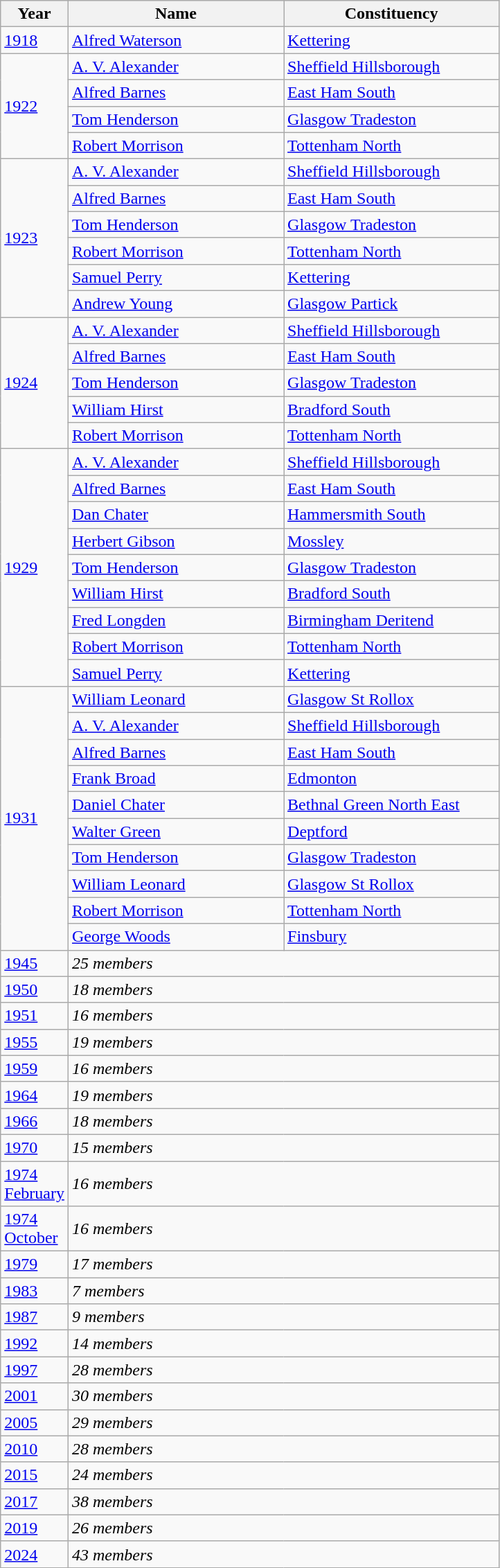<table class="wikitable sortable" style="font-size:100%">
<tr>
<th width="36px">Year<br></th>
<th width="200px">Name<br></th>
<th width="200px">Constituency<br></th>
</tr>
<tr>
<td><a href='#'>1918</a></td>
<td><a href='#'>Alfred Waterson</a></td>
<td><a href='#'>Kettering</a></td>
</tr>
<tr>
<td rowspan = "4"><a href='#'>1922</a></td>
<td><a href='#'>A. V. Alexander</a></td>
<td><a href='#'>Sheffield Hillsborough</a></td>
</tr>
<tr>
<td><a href='#'>Alfred Barnes</a></td>
<td><a href='#'>East Ham South</a></td>
</tr>
<tr>
<td><a href='#'>Tom Henderson</a></td>
<td><a href='#'>Glasgow Tradeston</a></td>
</tr>
<tr>
<td><a href='#'>Robert Morrison</a></td>
<td><a href='#'>Tottenham North</a></td>
</tr>
<tr>
<td rowspan = "6"><a href='#'>1923</a></td>
<td><a href='#'>A. V. Alexander</a></td>
<td><a href='#'>Sheffield Hillsborough</a></td>
</tr>
<tr>
<td><a href='#'>Alfred Barnes</a></td>
<td><a href='#'>East Ham South</a></td>
</tr>
<tr>
<td><a href='#'>Tom Henderson</a></td>
<td><a href='#'>Glasgow Tradeston</a></td>
</tr>
<tr>
<td><a href='#'>Robert Morrison</a></td>
<td><a href='#'>Tottenham North</a></td>
</tr>
<tr>
<td><a href='#'>Samuel Perry</a></td>
<td><a href='#'>Kettering</a></td>
</tr>
<tr>
<td><a href='#'>Andrew Young</a></td>
<td><a href='#'>Glasgow Partick</a></td>
</tr>
<tr>
<td rowspan = "5"><a href='#'>1924</a></td>
<td><a href='#'>A. V. Alexander</a></td>
<td><a href='#'>Sheffield Hillsborough</a></td>
</tr>
<tr>
<td><a href='#'>Alfred Barnes</a></td>
<td><a href='#'>East Ham South</a></td>
</tr>
<tr>
<td><a href='#'>Tom Henderson</a></td>
<td><a href='#'>Glasgow Tradeston</a></td>
</tr>
<tr>
<td><a href='#'>William Hirst</a></td>
<td><a href='#'>Bradford South</a></td>
</tr>
<tr>
<td><a href='#'>Robert Morrison</a></td>
<td><a href='#'>Tottenham North</a></td>
</tr>
<tr>
<td rowspan = "9"><a href='#'>1929</a></td>
<td><a href='#'>A. V. Alexander</a></td>
<td><a href='#'>Sheffield Hillsborough</a></td>
</tr>
<tr>
<td><a href='#'>Alfred Barnes</a></td>
<td><a href='#'>East Ham South</a></td>
</tr>
<tr>
<td><a href='#'>Dan Chater</a></td>
<td><a href='#'>Hammersmith South</a></td>
</tr>
<tr>
<td><a href='#'>Herbert Gibson</a></td>
<td><a href='#'>Mossley</a></td>
</tr>
<tr>
<td><a href='#'>Tom Henderson</a></td>
<td><a href='#'>Glasgow Tradeston</a></td>
</tr>
<tr>
<td><a href='#'>William Hirst</a></td>
<td><a href='#'>Bradford South</a></td>
</tr>
<tr>
<td><a href='#'>Fred Longden</a></td>
<td><a href='#'>Birmingham Deritend</a></td>
</tr>
<tr>
<td><a href='#'>Robert Morrison</a></td>
<td><a href='#'>Tottenham North</a></td>
</tr>
<tr>
<td><a href='#'>Samuel Perry</a></td>
<td><a href='#'>Kettering</a></td>
</tr>
<tr>
<td rowspan = "10"><a href='#'>1931</a></td>
<td><a href='#'>William Leonard</a></td>
<td><a href='#'>Glasgow St Rollox</a></td>
</tr>
<tr>
<td><a href='#'>A. V. Alexander</a></td>
<td><a href='#'>Sheffield Hillsborough</a></td>
</tr>
<tr>
<td><a href='#'>Alfred Barnes</a></td>
<td><a href='#'>East Ham South</a></td>
</tr>
<tr>
<td><a href='#'>Frank Broad</a></td>
<td><a href='#'>Edmonton</a></td>
</tr>
<tr>
<td><a href='#'>Daniel Chater</a></td>
<td><a href='#'>Bethnal Green North East</a></td>
</tr>
<tr>
<td><a href='#'>Walter Green</a></td>
<td><a href='#'>Deptford</a></td>
</tr>
<tr>
<td><a href='#'>Tom Henderson</a></td>
<td><a href='#'>Glasgow Tradeston</a></td>
</tr>
<tr>
<td><a href='#'>William Leonard</a></td>
<td><a href='#'>Glasgow St Rollox</a></td>
</tr>
<tr>
<td><a href='#'>Robert Morrison</a></td>
<td><a href='#'>Tottenham North</a></td>
</tr>
<tr>
<td><a href='#'>George Woods</a></td>
<td><a href='#'>Finsbury</a></td>
</tr>
<tr>
<td><a href='#'>1945</a></td>
<td colspan = "2"><em>25 members</em></td>
</tr>
<tr>
<td><a href='#'>1950</a></td>
<td colspan = "2"><em>18 members</em></td>
</tr>
<tr>
<td><a href='#'>1951</a></td>
<td colspan = "2"><em>16 members</em></td>
</tr>
<tr>
<td><a href='#'>1955</a></td>
<td colspan = "2"><em>19 members</em></td>
</tr>
<tr>
<td><a href='#'>1959</a></td>
<td colspan = "2"><em>16 members</em></td>
</tr>
<tr>
<td><a href='#'>1964</a></td>
<td colspan = "2"><em>19 members</em></td>
</tr>
<tr>
<td><a href='#'>1966</a></td>
<td colspan = "2"><em>18 members</em></td>
</tr>
<tr>
<td><a href='#'>1970</a></td>
<td colspan = "2"><em>15 members</em></td>
</tr>
<tr>
<td><a href='#'>1974 February</a></td>
<td colspan = "2"><em>16 members</em></td>
</tr>
<tr>
<td><a href='#'>1974 October</a></td>
<td colspan = "2"><em>16 members</em></td>
</tr>
<tr>
<td><a href='#'>1979</a></td>
<td colspan = "2"><em>17 members</em></td>
</tr>
<tr>
<td><a href='#'>1983</a></td>
<td colspan = "2"><em>7 members</em></td>
</tr>
<tr>
<td><a href='#'>1987</a></td>
<td colspan = "2"><em>9 members</em></td>
</tr>
<tr>
<td><a href='#'>1992</a></td>
<td colspan = "2"><em>14 members</em></td>
</tr>
<tr>
<td><a href='#'>1997</a></td>
<td colspan = "2"><em>28 members</em></td>
</tr>
<tr>
<td><a href='#'>2001</a></td>
<td colspan = "2"><em>30 members</em></td>
</tr>
<tr>
<td><a href='#'>2005</a></td>
<td colspan = "2"><em>29 members</em></td>
</tr>
<tr>
<td><a href='#'>2010</a></td>
<td colspan = "2"><em>28 members</em></td>
</tr>
<tr>
<td><a href='#'>2015</a></td>
<td colspan = "2"><em>24 members</em></td>
</tr>
<tr>
<td><a href='#'>2017</a></td>
<td colspan = "2"><em>38 members</em></td>
</tr>
<tr>
<td><a href='#'>2019</a></td>
<td colspan = "2"><em>26 members</em></td>
</tr>
<tr>
<td><a href='#'>2024</a></td>
<td colspan = "2"><em>43 members</em></td>
</tr>
</table>
